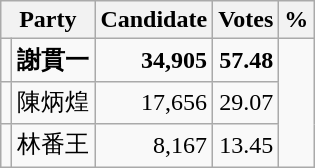<table class="wikitable">
<tr>
<th colspan="2">Party</th>
<th>Candidate</th>
<th>Votes</th>
<th>%</th>
</tr>
<tr>
<td></td>
<td><strong>謝貫一</strong></td>
<td align="right"><strong>34,905</strong></td>
<td align="right"><strong>57.48</strong></td>
</tr>
<tr>
<td></td>
<td>陳炳煌</td>
<td align="right">17,656</td>
<td align="right">29.07</td>
</tr>
<tr>
<td></td>
<td>林番王</td>
<td align="right">8,167</td>
<td align="right">13.45</td>
</tr>
</table>
